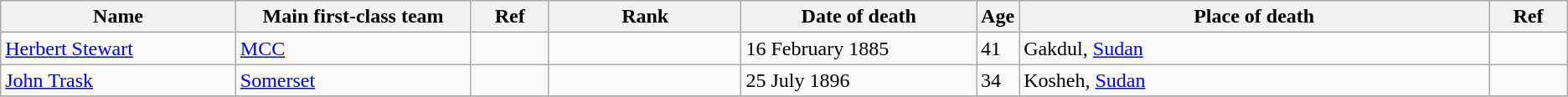<table class="wikitable sortable">
<tr>
<th width=15%>Name</th>
<th width=15%>Main first-class team</th>
<th width=5%>Ref</th>
<th rank=20%>Rank</th>
<th width=15%>Date of death</th>
<th width=2%>Age</th>
<th width=30%>Place of death</th>
<th width=5%>Ref</th>
</tr>
<tr>
<td><a href='#'>Herbert Stewart</a></td>
<td><a href='#'>MCC</a></td>
<td></td>
<td></td>
<td>16 February 1885</td>
<td>41</td>
<td>Gakdul, <a href='#'>Sudan</a></td>
<td></td>
</tr>
<tr>
<td><a href='#'>John Trask</a></td>
<td><a href='#'>Somerset</a></td>
<td></td>
<td></td>
<td>25 July 1896</td>
<td>34</td>
<td>Kosheh, <a href='#'>Sudan</a></td>
<td></td>
</tr>
<tr>
</tr>
</table>
